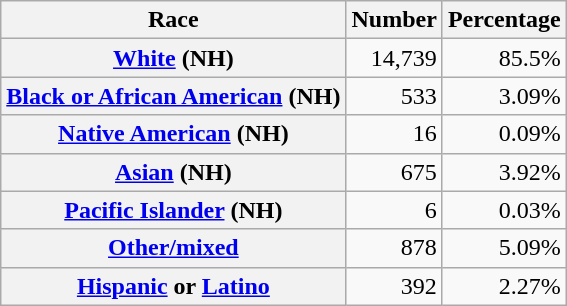<table class="wikitable" style="text-align:right">
<tr>
<th scope="col">Race</th>
<th scope="col">Number</th>
<th scope="col">Percentage</th>
</tr>
<tr>
<th scope="row"><a href='#'>White</a> (NH)</th>
<td>14,739</td>
<td>85.5%</td>
</tr>
<tr>
<th scope="row"><a href='#'>Black or African American</a> (NH)</th>
<td>533</td>
<td>3.09%</td>
</tr>
<tr>
<th scope="row"><a href='#'>Native American</a> (NH)</th>
<td>16</td>
<td>0.09%</td>
</tr>
<tr>
<th scope="row"><a href='#'>Asian</a> (NH)</th>
<td>675</td>
<td>3.92%</td>
</tr>
<tr>
<th scope="row"><a href='#'>Pacific Islander</a> (NH)</th>
<td>6</td>
<td>0.03%</td>
</tr>
<tr>
<th scope="row"><a href='#'>Other/mixed</a></th>
<td>878</td>
<td>5.09%</td>
</tr>
<tr>
<th scope="row"><a href='#'>Hispanic</a> or <a href='#'>Latino</a></th>
<td>392</td>
<td>2.27%</td>
</tr>
</table>
